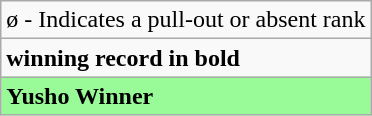<table class="wikitable">
<tr>
<td>ø - Indicates a pull-out or absent rank</td>
</tr>
<tr>
<td><strong>winning record in bold</strong></td>
</tr>
<tr>
<td style="background: PaleGreen;"><strong>Yusho Winner</strong></td>
</tr>
</table>
